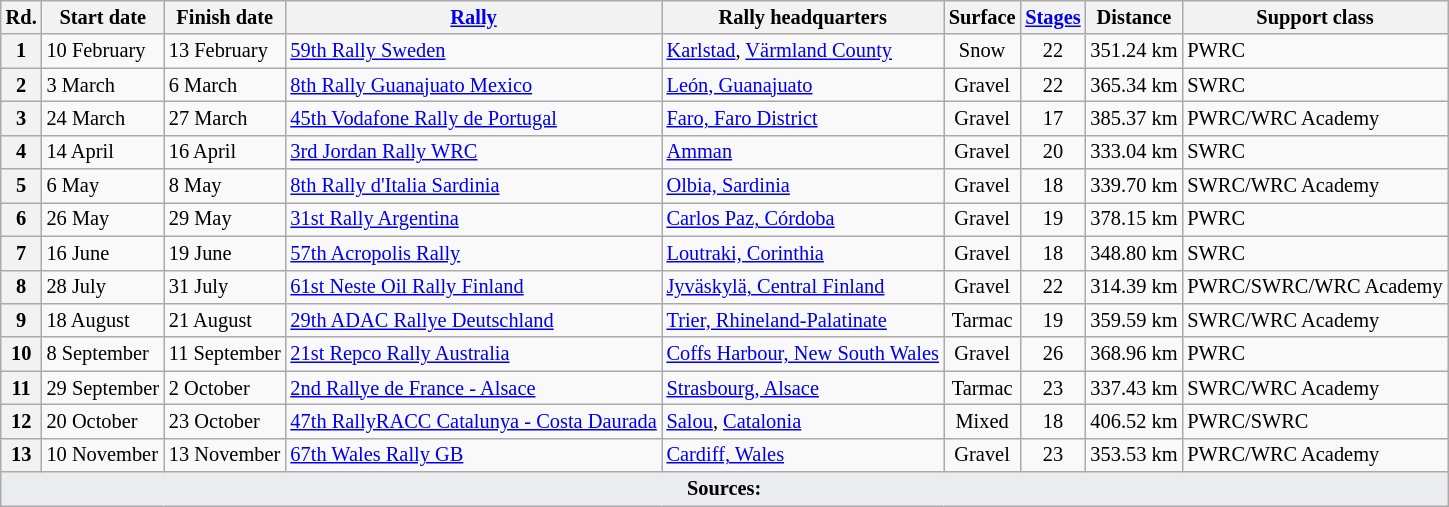<table class="wikitable" style="font-size: 85%;">
<tr>
<th>Rd.</th>
<th>Start date</th>
<th>Finish date</th>
<th><a href='#'>Rally</a></th>
<th>Rally headquarters</th>
<th>Surface</th>
<th><a href='#'>Stages</a></th>
<th>Distance</th>
<th>Support class</th>
</tr>
<tr>
<th>1</th>
<td>10 February</td>
<td>13 February</td>
<td> <a href='#'>59th Rally Sweden</a></td>
<td><a href='#'>Karlstad</a>, <a href='#'>Värmland County</a></td>
<td align=center>Snow</td>
<td align=center>22</td>
<td align=center>351.24 km</td>
<td>PWRC</td>
</tr>
<tr>
<th>2</th>
<td>3 March</td>
<td>6 March</td>
<td> <a href='#'>8th Rally Guanajuato Mexico</a></td>
<td><a href='#'>León, Guanajuato</a></td>
<td align=center>Gravel</td>
<td align=center>22</td>
<td align=center>365.34 km</td>
<td>SWRC</td>
</tr>
<tr>
<th>3</th>
<td>24 March</td>
<td>27 March</td>
<td> <a href='#'>45th Vodafone Rally de Portugal</a></td>
<td><a href='#'>Faro, Faro District</a></td>
<td align=center>Gravel</td>
<td align=center>17</td>
<td align=center>385.37 km</td>
<td>PWRC/WRC Academy</td>
</tr>
<tr>
<th>4</th>
<td>14 April</td>
<td>16 April</td>
<td> <a href='#'>3rd Jordan Rally WRC</a></td>
<td><a href='#'>Amman</a></td>
<td align="center">Gravel</td>
<td align="center">20</td>
<td align="center">333.04 km</td>
<td>SWRC</td>
</tr>
<tr>
<th>5</th>
<td>6 May</td>
<td>8 May</td>
<td> <a href='#'>8th Rally d'Italia Sardinia</a></td>
<td><a href='#'>Olbia, Sardinia</a></td>
<td align="center">Gravel</td>
<td align="center">18</td>
<td align="center">339.70 km</td>
<td>SWRC/WRC Academy</td>
</tr>
<tr>
<th>6</th>
<td>26 May</td>
<td>29 May</td>
<td> <a href='#'>31st Rally Argentina</a></td>
<td><a href='#'>Carlos Paz, Córdoba</a></td>
<td align="center">Gravel</td>
<td align="center">19</td>
<td align="center">378.15 km</td>
<td>PWRC</td>
</tr>
<tr>
<th>7</th>
<td>16 June</td>
<td>19 June</td>
<td> <a href='#'>57th Acropolis Rally</a></td>
<td><a href='#'>Loutraki, Corinthia</a></td>
<td align="center">Gravel</td>
<td align="center">18</td>
<td align="center">348.80 km</td>
<td>SWRC</td>
</tr>
<tr>
<th>8</th>
<td>28 July</td>
<td>31 July</td>
<td> <a href='#'>61st Neste Oil Rally Finland</a></td>
<td><a href='#'>Jyväskylä, Central Finland</a></td>
<td align="center">Gravel</td>
<td align="center">22</td>
<td align="center">314.39 km</td>
<td>PWRC/SWRC/WRC Academy</td>
</tr>
<tr>
<th>9</th>
<td>18 August</td>
<td>21 August</td>
<td> <a href='#'>29th ADAC Rallye Deutschland</a></td>
<td><a href='#'>Trier, Rhineland-Palatinate</a></td>
<td align="center">Tarmac</td>
<td align="center">19</td>
<td align="center">359.59 km</td>
<td>SWRC/WRC Academy</td>
</tr>
<tr>
<th>10</th>
<td>8 September</td>
<td>11 September</td>
<td> <a href='#'>21st Repco Rally Australia</a></td>
<td><a href='#'>Coffs Harbour, New South Wales</a></td>
<td align="center">Gravel</td>
<td align="center">26</td>
<td align="center">368.96 km</td>
<td>PWRC</td>
</tr>
<tr>
<th>11</th>
<td>29 September</td>
<td>2 October</td>
<td> <a href='#'>2nd Rallye de France - Alsace</a></td>
<td><a href='#'>Strasbourg, Alsace</a></td>
<td align="center">Tarmac</td>
<td align="center">23</td>
<td align="center">337.43 km</td>
<td>SWRC/WRC Academy</td>
</tr>
<tr>
<th>12</th>
<td>20 October</td>
<td>23 October</td>
<td> <a href='#'>47th RallyRACC Catalunya - Costa Daurada</a></td>
<td><a href='#'>Salou</a>, <a href='#'>Catalonia</a></td>
<td align="center">Mixed</td>
<td align="center">18</td>
<td align="center">406.52 km</td>
<td>PWRC/SWRC</td>
</tr>
<tr>
<th>13</th>
<td>10 November</td>
<td>13 November</td>
<td> <a href='#'>67th Wales Rally GB</a></td>
<td><a href='#'>Cardiff, Wales</a></td>
<td align="center">Gravel</td>
<td align="center">23</td>
<td align="center">353.53 km</td>
<td>PWRC/WRC Academy</td>
</tr>
<tr>
<td colspan="9" style="background-color:#EAECF0;text-align:center"><strong>Sources:</strong></td>
</tr>
</table>
